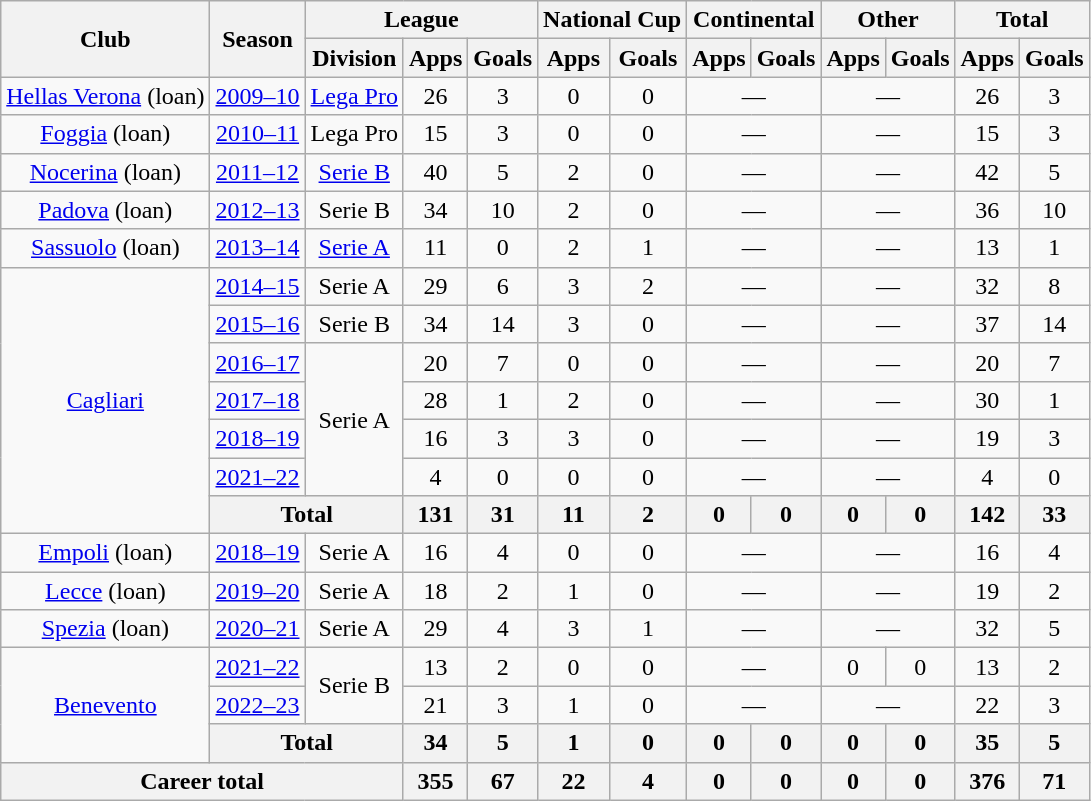<table class="wikitable" style="text-align: center">
<tr>
<th rowspan="2">Club</th>
<th rowspan="2">Season</th>
<th colspan="3">League</th>
<th colspan="2">National Cup</th>
<th colspan="2">Continental</th>
<th colspan="2">Other</th>
<th colspan="2">Total</th>
</tr>
<tr>
<th>Division</th>
<th>Apps</th>
<th>Goals</th>
<th>Apps</th>
<th>Goals</th>
<th>Apps</th>
<th>Goals</th>
<th>Apps</th>
<th>Goals</th>
<th>Apps</th>
<th>Goals</th>
</tr>
<tr>
<td><a href='#'>Hellas Verona</a> (loan)</td>
<td><a href='#'>2009–10</a></td>
<td><a href='#'>Lega Pro</a></td>
<td>26</td>
<td>3</td>
<td>0</td>
<td>0</td>
<td colspan="2">—</td>
<td colspan="2">—</td>
<td>26</td>
<td>3</td>
</tr>
<tr>
<td><a href='#'>Foggia</a> (loan)</td>
<td><a href='#'>2010–11</a></td>
<td>Lega Pro</td>
<td>15</td>
<td>3</td>
<td>0</td>
<td>0</td>
<td colspan="2">—</td>
<td colspan="2">—</td>
<td>15</td>
<td>3</td>
</tr>
<tr>
<td><a href='#'>Nocerina</a> (loan)</td>
<td><a href='#'>2011–12</a></td>
<td><a href='#'>Serie B</a></td>
<td>40</td>
<td>5</td>
<td>2</td>
<td>0</td>
<td colspan="2">—</td>
<td colspan="2">—</td>
<td>42</td>
<td>5</td>
</tr>
<tr>
<td><a href='#'>Padova</a> (loan)</td>
<td><a href='#'>2012–13</a></td>
<td>Serie B</td>
<td>34</td>
<td>10</td>
<td>2</td>
<td>0</td>
<td colspan="2">—</td>
<td colspan="2">—</td>
<td>36</td>
<td>10</td>
</tr>
<tr>
<td><a href='#'>Sassuolo</a> (loan)</td>
<td><a href='#'>2013–14</a></td>
<td><a href='#'>Serie A</a></td>
<td>11</td>
<td>0</td>
<td>2</td>
<td>1</td>
<td colspan="2">—</td>
<td colspan="2">—</td>
<td>13</td>
<td>1</td>
</tr>
<tr>
<td rowspan="7"><a href='#'>Cagliari</a></td>
<td><a href='#'>2014–15</a></td>
<td>Serie A</td>
<td>29</td>
<td>6</td>
<td>3</td>
<td>2</td>
<td colspan="2">—</td>
<td colspan="2">—</td>
<td>32</td>
<td>8</td>
</tr>
<tr>
<td><a href='#'>2015–16</a></td>
<td>Serie B</td>
<td>34</td>
<td>14</td>
<td>3</td>
<td>0</td>
<td colspan="2">—</td>
<td colspan="2">—</td>
<td>37</td>
<td>14</td>
</tr>
<tr>
<td><a href='#'>2016–17</a></td>
<td rowspan="4">Serie A</td>
<td>20</td>
<td>7</td>
<td>0</td>
<td>0</td>
<td colspan="2">—</td>
<td colspan="2">—</td>
<td>20</td>
<td>7</td>
</tr>
<tr>
<td><a href='#'>2017–18</a></td>
<td>28</td>
<td>1</td>
<td>2</td>
<td>0</td>
<td colspan="2">—</td>
<td colspan="2">—</td>
<td>30</td>
<td>1</td>
</tr>
<tr>
<td><a href='#'>2018–19</a></td>
<td>16</td>
<td>3</td>
<td>3</td>
<td>0</td>
<td colspan="2">—</td>
<td colspan="2">—</td>
<td>19</td>
<td>3</td>
</tr>
<tr>
<td><a href='#'>2021–22</a></td>
<td>4</td>
<td>0</td>
<td>0</td>
<td>0</td>
<td colspan="2">—</td>
<td colspan="2">—</td>
<td>4</td>
<td>0</td>
</tr>
<tr>
<th colspan="2">Total</th>
<th>131</th>
<th>31</th>
<th>11</th>
<th>2</th>
<th>0</th>
<th>0</th>
<th>0</th>
<th>0</th>
<th>142</th>
<th>33</th>
</tr>
<tr>
<td><a href='#'>Empoli</a> (loan)</td>
<td><a href='#'>2018–19</a></td>
<td>Serie A</td>
<td>16</td>
<td>4</td>
<td>0</td>
<td>0</td>
<td colspan="2">—</td>
<td colspan="2">—</td>
<td>16</td>
<td>4</td>
</tr>
<tr>
<td><a href='#'>Lecce</a> (loan)</td>
<td><a href='#'>2019–20</a></td>
<td>Serie A</td>
<td>18</td>
<td>2</td>
<td>1</td>
<td>0</td>
<td colspan="2">—</td>
<td colspan="2">—</td>
<td>19</td>
<td>2</td>
</tr>
<tr>
<td><a href='#'>Spezia</a> (loan)</td>
<td><a href='#'>2020–21</a></td>
<td>Serie A</td>
<td>29</td>
<td>4</td>
<td>3</td>
<td>1</td>
<td colspan="2">—</td>
<td colspan="2">—</td>
<td>32</td>
<td>5</td>
</tr>
<tr>
<td rowspan="3"><a href='#'>Benevento</a></td>
<td><a href='#'>2021–22</a></td>
<td rowspan="2">Serie B</td>
<td>13</td>
<td>2</td>
<td>0</td>
<td>0</td>
<td colspan="2">—</td>
<td>0</td>
<td>0</td>
<td>13</td>
<td>2</td>
</tr>
<tr>
<td><a href='#'>2022–23</a></td>
<td>21</td>
<td>3</td>
<td>1</td>
<td>0</td>
<td colspan="2">—</td>
<td colspan="2">—</td>
<td>22</td>
<td>3</td>
</tr>
<tr>
<th colspan="2">Total</th>
<th>34</th>
<th>5</th>
<th>1</th>
<th>0</th>
<th>0</th>
<th>0</th>
<th>0</th>
<th>0</th>
<th>35</th>
<th>5</th>
</tr>
<tr>
<th colspan="3">Career total</th>
<th>355</th>
<th>67</th>
<th>22</th>
<th>4</th>
<th>0</th>
<th>0</th>
<th>0</th>
<th>0</th>
<th>376</th>
<th>71</th>
</tr>
</table>
